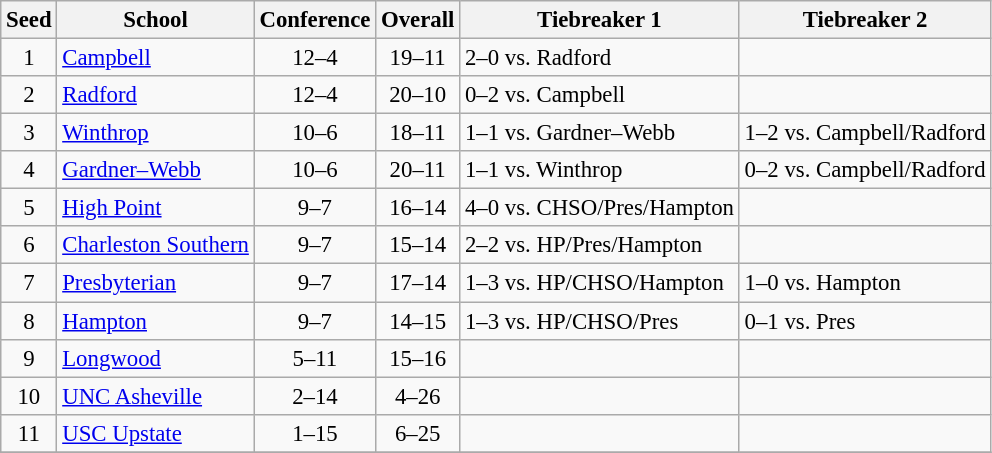<table class="wikitable" style="white-space:nowrap; font-size:95%;text-align:center">
<tr>
<th>Seed</th>
<th>School</th>
<th>Conference</th>
<th>Overall</th>
<th>Tiebreaker 1</th>
<th>Tiebreaker 2</th>
</tr>
<tr>
<td>1</td>
<td align=left><a href='#'>Campbell</a></td>
<td>12–4</td>
<td>19–11</td>
<td align=left>2–0 vs. Radford</td>
<td></td>
</tr>
<tr>
<td>2</td>
<td align=left><a href='#'>Radford</a></td>
<td>12–4</td>
<td>20–10</td>
<td align=left>0–2 vs. Campbell</td>
<td></td>
</tr>
<tr>
<td>3</td>
<td align=left><a href='#'>Winthrop</a></td>
<td>10–6</td>
<td>18–11</td>
<td align=left>1–1 vs. Gardner–Webb</td>
<td>1–2 vs. Campbell/Radford</td>
</tr>
<tr>
<td>4</td>
<td align=left><a href='#'>Gardner–Webb</a></td>
<td>10–6</td>
<td>20–11</td>
<td align=left>1–1 vs. Winthrop</td>
<td>0–2 vs. Campbell/Radford</td>
</tr>
<tr>
<td>5</td>
<td align=left><a href='#'>High Point</a></td>
<td>9–7</td>
<td>16–14</td>
<td align=left>4–0 vs. CHSO/Pres/Hampton</td>
<td></td>
</tr>
<tr>
<td>6</td>
<td align=left><a href='#'>Charleston Southern</a></td>
<td>9–7</td>
<td>15–14</td>
<td align=left>2–2 vs. HP/Pres/Hampton</td>
<td></td>
</tr>
<tr>
<td>7</td>
<td align=left><a href='#'>Presbyterian</a></td>
<td>9–7</td>
<td>17–14</td>
<td align=left>1–3 vs. HP/CHSO/Hampton</td>
<td align=left>1–0 vs. Hampton</td>
</tr>
<tr>
<td>8</td>
<td align=left><a href='#'>Hampton</a></td>
<td>9–7</td>
<td>14–15</td>
<td align=left>1–3 vs. HP/CHSO/Pres</td>
<td align=left>0–1 vs. Pres</td>
</tr>
<tr>
<td>9</td>
<td align=left><a href='#'>Longwood</a></td>
<td>5–11</td>
<td>15–16</td>
<td align=left></td>
<td></td>
</tr>
<tr>
<td>10</td>
<td align=left><a href='#'>UNC Asheville</a></td>
<td>2–14</td>
<td>4–26</td>
<td align=left></td>
<td></td>
</tr>
<tr>
<td>11</td>
<td align=left><a href='#'>USC Upstate</a></td>
<td>1–15</td>
<td>6–25</td>
<td align=left></td>
<td></td>
</tr>
<tr>
</tr>
</table>
